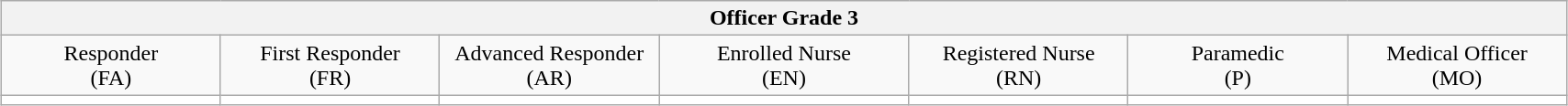<table class="wikitable"  style="margin:0.5em auto; width:90%;">
<tr>
<th colspan=7>Officer Grade 3</th>
</tr>
<tr align=center>
<td width="14%">Responder<br>(FA)</td>
<td width="14%">First Responder<br>(FR)</td>
<td width="14%">Advanced Responder<br>(AR)</td>
<td width="16%">Enrolled Nurse<br>(EN)</td>
<td width="14%">Registered Nurse<br>(RN)</td>
<td width="14%">Paramedic<br>(P)</td>
<td width="14%">Medical Officer<br>(MO)</td>
</tr>
<tr style="text-align:center; background: white;">
<td></td>
<td></td>
<td></td>
<td></td>
<td></td>
<td></td>
<td></td>
</tr>
</table>
